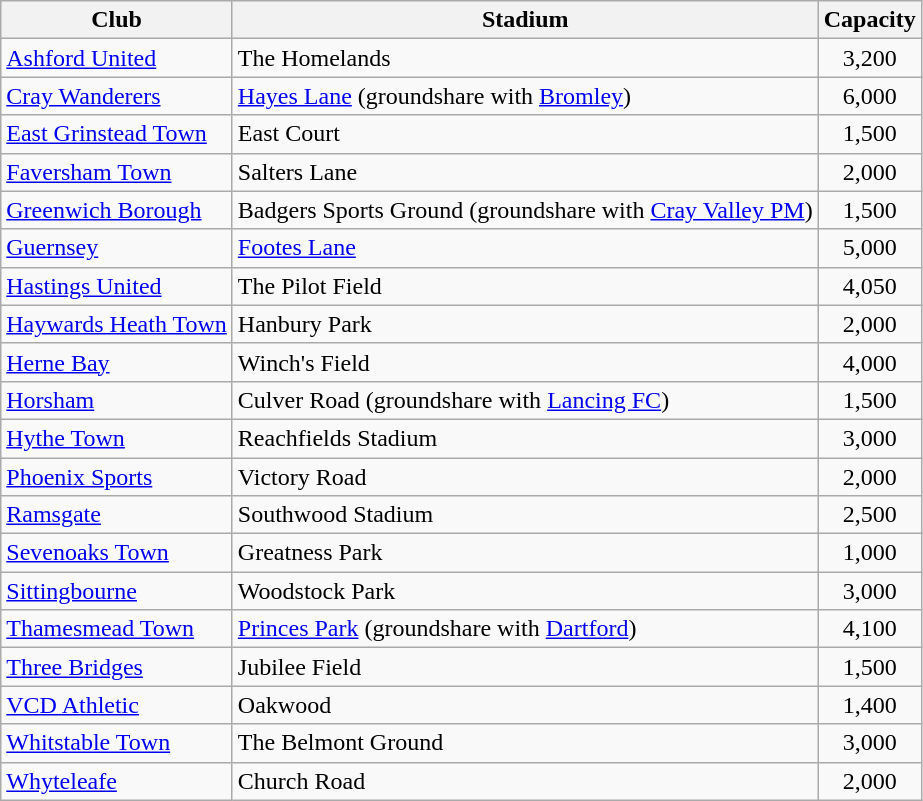<table class="wikitable sortable">
<tr>
<th>Club</th>
<th>Stadium</th>
<th>Capacity</th>
</tr>
<tr>
<td><a href='#'>Ashford United</a></td>
<td>The Homelands</td>
<td align="center">3,200</td>
</tr>
<tr>
<td><a href='#'>Cray Wanderers</a></td>
<td><a href='#'>Hayes Lane</a> (groundshare with <a href='#'>Bromley</a>)</td>
<td align="center">6,000</td>
</tr>
<tr>
<td><a href='#'>East Grinstead Town</a></td>
<td>East Court</td>
<td align="center">1,500</td>
</tr>
<tr>
<td><a href='#'>Faversham Town</a></td>
<td>Salters Lane</td>
<td align="center">2,000</td>
</tr>
<tr>
<td><a href='#'>Greenwich Borough</a></td>
<td>Badgers Sports Ground (groundshare with <a href='#'>Cray Valley PM</a>)</td>
<td align="center">1,500</td>
</tr>
<tr>
<td><a href='#'>Guernsey</a></td>
<td><a href='#'>Footes Lane</a></td>
<td align="center">5,000</td>
</tr>
<tr>
<td><a href='#'>Hastings United</a></td>
<td>The Pilot Field</td>
<td align="center">4,050</td>
</tr>
<tr>
<td><a href='#'>Haywards Heath Town</a></td>
<td>Hanbury Park</td>
<td align="center">2,000</td>
</tr>
<tr>
<td><a href='#'>Herne Bay</a></td>
<td>Winch's Field</td>
<td align="center">4,000</td>
</tr>
<tr>
<td><a href='#'>Horsham</a></td>
<td>Culver Road (groundshare with <a href='#'>Lancing FC</a>)</td>
<td align="center">1,500</td>
</tr>
<tr>
<td><a href='#'>Hythe Town</a></td>
<td>Reachfields Stadium</td>
<td align="center">3,000</td>
</tr>
<tr>
<td><a href='#'>Phoenix Sports</a></td>
<td>Victory Road</td>
<td align="center">2,000</td>
</tr>
<tr>
<td><a href='#'>Ramsgate</a></td>
<td>Southwood Stadium</td>
<td align="center">2,500</td>
</tr>
<tr>
<td><a href='#'>Sevenoaks Town</a></td>
<td>Greatness Park</td>
<td align="center">1,000</td>
</tr>
<tr>
<td><a href='#'>Sittingbourne</a></td>
<td>Woodstock Park</td>
<td align="center">3,000</td>
</tr>
<tr>
<td><a href='#'>Thamesmead Town</a></td>
<td><a href='#'>Princes Park</a> (groundshare with <a href='#'>Dartford</a>)</td>
<td align="center">4,100</td>
</tr>
<tr>
<td><a href='#'>Three Bridges</a></td>
<td>Jubilee Field</td>
<td align="center">1,500</td>
</tr>
<tr>
<td><a href='#'>VCD Athletic</a></td>
<td>Oakwood</td>
<td align="center">1,400</td>
</tr>
<tr>
<td><a href='#'>Whitstable Town</a></td>
<td>The Belmont Ground</td>
<td align="center">3,000</td>
</tr>
<tr>
<td><a href='#'>Whyteleafe</a></td>
<td>Church Road</td>
<td align="center">2,000</td>
</tr>
</table>
